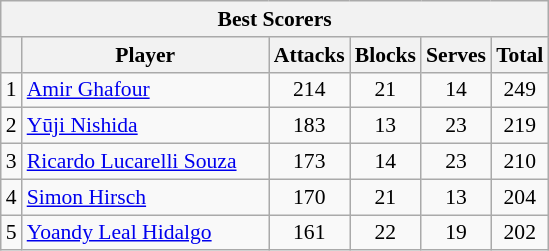<table class="wikitable sortable" style=font-size:90%>
<tr>
<th colspan=6>Best Scorers</th>
</tr>
<tr>
<th></th>
<th width=158>Player</th>
<th width=20>Attacks</th>
<th width=20>Blocks</th>
<th width=20>Serves</th>
<th width=20>Total</th>
</tr>
<tr>
<td>1</td>
<td> <a href='#'>Amir Ghafour</a></td>
<td align=center>214</td>
<td align=center>21</td>
<td align=center>14</td>
<td align=center>249</td>
</tr>
<tr>
<td>2</td>
<td> <a href='#'>Yūji Nishida</a></td>
<td align=center>183</td>
<td align=center>13</td>
<td align=center>23</td>
<td align=center>219</td>
</tr>
<tr>
<td>3</td>
<td> <a href='#'>Ricardo Lucarelli Souza</a></td>
<td align=center>173</td>
<td align=center>14</td>
<td align=center>23</td>
<td align=center>210</td>
</tr>
<tr>
<td>4</td>
<td> <a href='#'>Simon Hirsch</a></td>
<td align=center>170</td>
<td align=center>21</td>
<td align=center>13</td>
<td align=center>204</td>
</tr>
<tr>
<td>5</td>
<td> <a href='#'>Yoandy Leal Hidalgo</a></td>
<td align=center>161</td>
<td align=center>22</td>
<td align=center>19</td>
<td align=center>202</td>
</tr>
</table>
